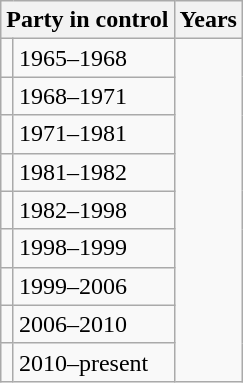<table class="wikitable">
<tr>
<th colspan=2>Party in control</th>
<th>Years</th>
</tr>
<tr>
<td></td>
<td>1965–1968</td>
</tr>
<tr>
<td></td>
<td>1968–1971</td>
</tr>
<tr>
<td></td>
<td>1971–1981</td>
</tr>
<tr>
<td></td>
<td>1981–1982</td>
</tr>
<tr>
<td></td>
<td>1982–1998</td>
</tr>
<tr>
<td></td>
<td>1998–1999</td>
</tr>
<tr>
<td></td>
<td>1999–2006</td>
</tr>
<tr>
<td></td>
<td>2006–2010</td>
</tr>
<tr>
<td></td>
<td>2010–present</td>
</tr>
</table>
